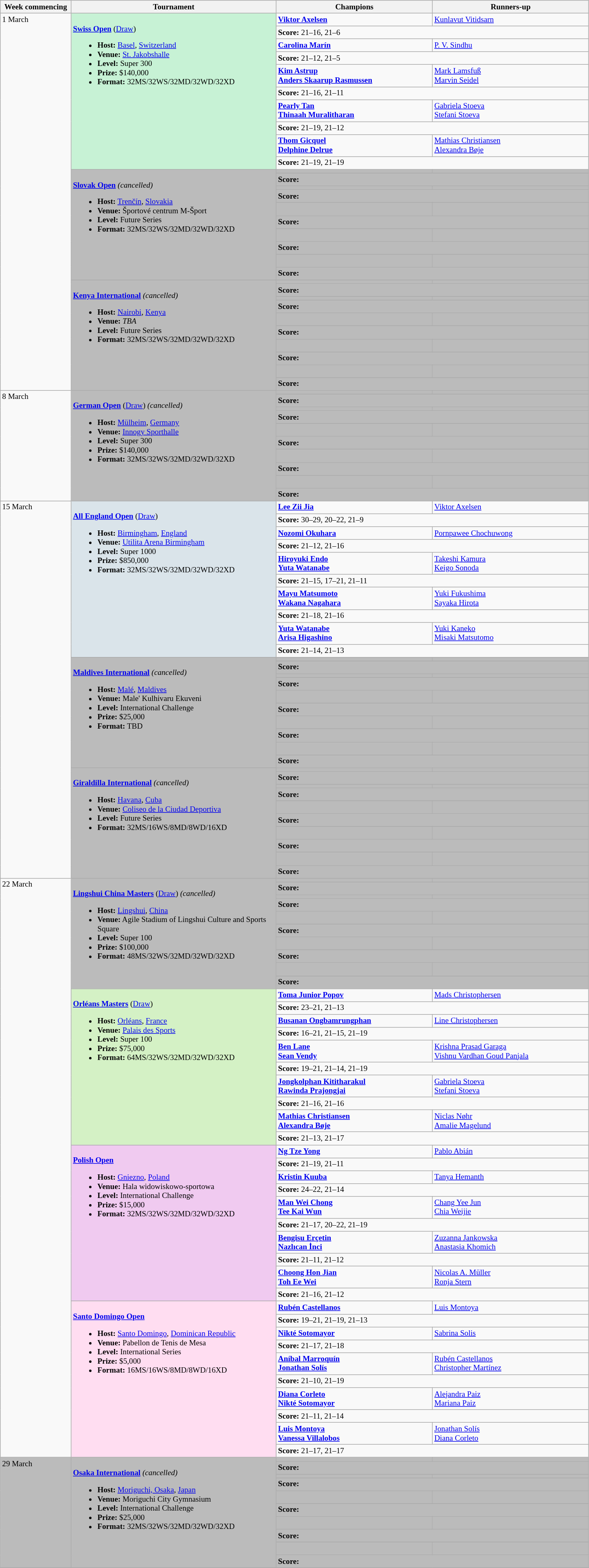<table class="wikitable" style="font-size:80%">
<tr>
<th width="110">Week commencing</th>
<th width="330">Tournament</th>
<th width="250">Champions</th>
<th width="250">Runners-up</th>
</tr>
<tr valign="top">
<td rowspan="30">1 March</td>
<td bgcolor="#C7F2D5" rowspan="10"><br><strong><a href='#'>Swiss Open</a></strong> (<a href='#'>Draw</a>)<ul><li><strong>Host:</strong> <a href='#'>Basel</a>, <a href='#'>Switzerland</a></li><li><strong>Venue:</strong> <a href='#'>St. Jakobshalle</a></li><li><strong>Level:</strong> Super 300</li><li><strong>Prize:</strong> $140,000</li><li><strong>Format:</strong> 32MS/32WS/32MD/32WD/32XD</li></ul></td>
<td><strong> <a href='#'>Viktor Axelsen</a></strong></td>
<td> <a href='#'>Kunlavut Vitidsarn</a></td>
</tr>
<tr>
<td colspan="2"><strong>Score:</strong> 21–16, 21–6</td>
</tr>
<tr valign="top">
<td><strong> <a href='#'>Carolina Marín</a></strong></td>
<td> <a href='#'>P. V. Sindhu</a></td>
</tr>
<tr>
<td colspan="2"><strong>Score:</strong> 21–12, 21–5</td>
</tr>
<tr valign="top">
<td><strong> <a href='#'>Kim Astrup</a><br> <a href='#'>Anders Skaarup Rasmussen</a></strong></td>
<td> <a href='#'>Mark Lamsfuß</a><br> <a href='#'>Marvin Seidel</a></td>
</tr>
<tr>
<td colspan="2"><strong>Score:</strong> 21–16, 21–11</td>
</tr>
<tr valign="top">
<td><strong> <a href='#'>Pearly Tan</a><br> <a href='#'>Thinaah Muralitharan</a></strong></td>
<td> <a href='#'>Gabriela Stoeva</a><br> <a href='#'>Stefani Stoeva</a></td>
</tr>
<tr>
<td colspan="2"><strong>Score:</strong> 21–19, 21–12</td>
</tr>
<tr valign="top">
<td><strong> <a href='#'>Thom Gicquel</a><br> <a href='#'>Delphine Delrue</a></strong></td>
<td> <a href='#'>Mathias Christiansen</a><br> <a href='#'>Alexandra Bøje</a></td>
</tr>
<tr>
<td colspan="2"><strong>Score:</strong> 21–19, 21–19</td>
</tr>
<tr valign="top"bgcolor="#BBBBBB">
<td bgcolor="#BBBBBB" rowspan="10"><br><strong><a href='#'>Slovak Open</a></strong> <em>(cancelled)</em><ul><li><strong>Host:</strong> <a href='#'>Trenčín</a>, <a href='#'>Slovakia</a></li><li><strong>Venue:</strong> Športové centrum M-Šport</li><li><strong>Level:</strong> Future Series</li><li><strong>Format:</strong> 32MS/32WS/32MD/32WD/32XD</li></ul></td>
<td><strong> </strong></td>
<td></td>
</tr>
<tr bgcolor="#BBBBBB">
<td colspan="2"><strong>Score:</strong></td>
</tr>
<tr valign="top"bgcolor="#BBBBBB">
<td><strong> </strong></td>
<td></td>
</tr>
<tr bgcolor="#BBBBBB">
<td colspan="2"><strong>Score:</strong></td>
</tr>
<tr valign="top"bgcolor="#BBBBBB">
<td><strong> <br> </strong></td>
<td> <br></td>
</tr>
<tr bgcolor="#BBBBBB">
<td colspan="2"><strong>Score:</strong></td>
</tr>
<tr valign="top"bgcolor="#BBBBBB">
<td><strong> <br> </strong></td>
<td> <br></td>
</tr>
<tr bgcolor="#BBBBBB">
<td colspan="2"><strong>Score:</strong></td>
</tr>
<tr valign="top"bgcolor="#BBBBBB">
<td><strong> <br> </strong></td>
<td> <br></td>
</tr>
<tr bgcolor="#BBBBBB">
<td colspan="2"><strong>Score:</strong></td>
</tr>
<tr valign="top"bgcolor="#BBBBBB">
<td bgcolor="#BBBBBB" rowspan="10"><br><strong><a href='#'>Kenya International</a></strong> <em>(cancelled)</em><ul><li><strong>Host:</strong> <a href='#'>Nairobi</a>, <a href='#'>Kenya</a></li><li><strong>Venue:</strong> <em>TBA</em></li><li><strong>Level:</strong> Future Series</li><li><strong>Format:</strong> 32MS/32WS/32MD/32WD/32XD</li></ul></td>
<td><strong> </strong></td>
<td></td>
</tr>
<tr bgcolor="#BBBBBB">
<td colspan="2"><strong>Score:</strong></td>
</tr>
<tr valign="top"bgcolor="#BBBBBB">
<td><strong> </strong></td>
<td></td>
</tr>
<tr bgcolor="#BBBBBB">
<td colspan="2"><strong>Score:</strong></td>
</tr>
<tr valign="top"bgcolor="#BBBBBB">
<td><strong> <br> </strong></td>
<td> <br></td>
</tr>
<tr bgcolor="#BBBBBB">
<td colspan="2"><strong>Score:</strong></td>
</tr>
<tr valign="top"bgcolor="#BBBBBB">
<td><strong> <br> </strong></td>
<td> <br></td>
</tr>
<tr bgcolor="#BBBBBB">
<td colspan="2"><strong>Score:</strong></td>
</tr>
<tr valign="top"bgcolor="#BBBBBB">
<td><strong> <br> </strong></td>
<td> <br></td>
</tr>
<tr bgcolor="#BBBBBB">
<td colspan="2"><strong>Score:</strong></td>
</tr>
<tr valign="top">
<td rowspan="10">8 March</td>
<td bgcolor="#BBBBBB" rowspan="10"><br><strong><a href='#'>German Open</a></strong> (<a href='#'>Draw</a>) <em>(cancelled)</em><ul><li><strong>Host:</strong> <a href='#'>Mülheim</a>, <a href='#'>Germany</a></li><li><strong>Venue:</strong> <a href='#'>Innogy Sporthalle</a></li><li><strong>Level:</strong> Super 300</li><li><strong>Prize:</strong> $140,000</li><li><strong>Format:</strong> 32MS/32WS/32MD/32WD/32XD</li></ul></td>
<td bgcolor="#BBBBBB"><strong> </strong></td>
<td bgcolor="#BBBBBB"></td>
</tr>
<tr bgcolor="#BBBBBB">
<td colspan="2"><strong>Score:</strong></td>
</tr>
<tr valign="top"bgcolor="#BBBBBB">
<td><strong> </strong></td>
<td></td>
</tr>
<tr bgcolor="#BBBBBB">
<td colspan="2"><strong>Score:</strong></td>
</tr>
<tr valign="top"bgcolor="#BBBBBB">
<td><strong> <br> </strong></td>
<td> <br></td>
</tr>
<tr bgcolor="#BBBBBB">
<td colspan="2"><strong>Score:</strong></td>
</tr>
<tr valign="top"bgcolor="#BBBBBB">
<td><strong> <br> </strong></td>
<td> <br></td>
</tr>
<tr bgcolor="#BBBBBB">
<td colspan="2"><strong>Score:</strong></td>
</tr>
<tr valign="top"bgcolor="#BBBBBB">
<td><strong> <br> </strong></td>
<td> <br></td>
</tr>
<tr bgcolor="#BBBBBB">
<td colspan="2"><strong>Score:</strong></td>
</tr>
<tr valign="top">
<td rowspan="30">15 March</td>
<td bgcolor="#DAE4EA" rowspan="10"><br><strong><a href='#'>All England Open</a></strong> (<a href='#'>Draw</a>)<ul><li><strong>Host:</strong> <a href='#'>Birmingham</a>, <a href='#'>England</a></li><li><strong>Venue:</strong> <a href='#'>Utilita Arena Birmingham</a></li><li><strong>Level:</strong> Super 1000</li><li><strong>Prize:</strong> $850,000</li><li><strong>Format:</strong> 32MS/32WS/32MD/32WD/32XD</li></ul></td>
<td><strong> <a href='#'>Lee Zii Jia</a></strong></td>
<td> <a href='#'>Viktor Axelsen</a></td>
</tr>
<tr>
<td colspan="2"><strong>Score:</strong> 30–29, 20–22, 21–9</td>
</tr>
<tr valign="top">
<td><strong> <a href='#'>Nozomi Okuhara</a></strong></td>
<td> <a href='#'>Pornpawee Chochuwong</a></td>
</tr>
<tr>
<td colspan="2"><strong>Score:</strong> 21–12, 21–16</td>
</tr>
<tr valign="top">
<td><strong> <a href='#'>Hiroyuki Endo</a><br> <a href='#'>Yuta Watanabe</a></strong></td>
<td> <a href='#'>Takeshi Kamura</a><br> <a href='#'>Keigo Sonoda</a></td>
</tr>
<tr>
<td colspan="2"><strong>Score:</strong> 21–15, 17–21, 21–11</td>
</tr>
<tr valign="top">
<td><strong> <a href='#'>Mayu Matsumoto</a><br> <a href='#'>Wakana Nagahara</a></strong></td>
<td> <a href='#'>Yuki Fukushima</a><br> <a href='#'>Sayaka Hirota</a></td>
</tr>
<tr>
<td colspan="2"><strong>Score:</strong> 21–18, 21–16</td>
</tr>
<tr valign="top">
<td><strong> <a href='#'>Yuta Watanabe</a><br> <a href='#'>Arisa Higashino</a></strong></td>
<td> <a href='#'>Yuki Kaneko</a><br> <a href='#'>Misaki Matsutomo</a></td>
</tr>
<tr>
<td colspan="2"><strong>Score:</strong> 21–14, 21–13</td>
</tr>
<tr valign="top"bgcolor="#BBBBBB">
<td bgcolor="#BBBBBB" rowspan="10"><br><strong><a href='#'>Maldives International</a></strong> <em>(cancelled)</em><ul><li><strong>Host:</strong> <a href='#'>Malé</a>, <a href='#'>Maldives</a></li><li><strong>Venue:</strong> Male' Kulhivaru Ekuveni</li><li><strong>Level:</strong> International Challenge</li><li><strong>Prize:</strong> $25,000</li><li><strong>Format:</strong> TBD</li></ul></td>
<td><strong> </strong></td>
<td></td>
</tr>
<tr bgcolor="#BBBBBB">
<td colspan="2"><strong>Score:</strong></td>
</tr>
<tr valign="top"bgcolor="#BBBBBB">
<td><strong> </strong></td>
<td></td>
</tr>
<tr bgcolor="#BBBBBB">
<td colspan="2"><strong>Score:</strong></td>
</tr>
<tr valign="top"bgcolor="#BBBBBB">
<td><strong> <br> </strong></td>
<td> <br></td>
</tr>
<tr bgcolor="#BBBBBB">
<td colspan="2"><strong>Score:</strong></td>
</tr>
<tr valign="top"bgcolor="#BBBBBB">
<td><strong> <br> </strong></td>
<td> <br></td>
</tr>
<tr bgcolor="#BBBBBB">
<td colspan="2"><strong>Score:</strong></td>
</tr>
<tr valign="top"bgcolor="#BBBBBB">
<td><strong> <br> </strong></td>
<td> <br></td>
</tr>
<tr bgcolor="#BBBBBB">
<td colspan="2"><strong>Score:</strong></td>
</tr>
<tr valign="top"bgcolor="#BBBBBB">
<td bgcolor="#BBBBBB" rowspan="10"><br><strong><a href='#'>Giraldilla International</a></strong> <em>(cancelled)</em><ul><li><strong>Host:</strong> <a href='#'>Havana</a>, <a href='#'>Cuba</a></li><li><strong>Venue:</strong> <a href='#'>Coliseo de la Ciudad Deportiva</a></li><li><strong>Level:</strong> Future Series</li><li><strong>Format:</strong> 32MS/16WS/8MD/8WD/16XD</li></ul></td>
<td><strong> </strong></td>
<td></td>
</tr>
<tr bgcolor="#BBBBBB">
<td colspan="2"><strong>Score:</strong></td>
</tr>
<tr valign="top"bgcolor="#BBBBBB">
<td><strong> </strong></td>
<td></td>
</tr>
<tr bgcolor="#BBBBBB">
<td colspan="2"><strong>Score:</strong></td>
</tr>
<tr valign="top"bgcolor="#BBBBBB">
<td><strong> <br> </strong></td>
<td> <br></td>
</tr>
<tr bgcolor="#BBBBBB">
<td colspan="2"><strong>Score:</strong></td>
</tr>
<tr valign="top"bgcolor="#BBBBBB">
<td><strong> <br> </strong></td>
<td> <br></td>
</tr>
<tr bgcolor="#BBBBBB">
<td colspan="2"><strong>Score:</strong></td>
</tr>
<tr valign="top"bgcolor="#BBBBBB">
<td><strong> <br> </strong></td>
<td> <br></td>
</tr>
<tr bgcolor="#BBBBBB">
<td colspan="2"><strong>Score:</strong></td>
</tr>
<tr valign="top">
<td rowspan="40">22 March</td>
<td bgcolor="#BBBBBB" rowspan="10"><br><strong><a href='#'>Lingshui China Masters</a></strong> (<a href='#'>Draw</a>) <em>(cancelled)</em><ul><li><strong>Host:</strong> <a href='#'>Lingshui</a>, <a href='#'>China</a></li><li><strong>Venue:</strong> Agile Stadium of Lingshui Culture and Sports Square</li><li><strong>Level:</strong> Super 100</li><li><strong>Prize:</strong> $100,000</li><li><strong>Format:</strong> 48MS/32WS/32MD/32WD/32XD</li></ul></td>
<td bgcolor="#BBBBBB"><strong> </strong></td>
<td bgcolor="#BBBBBB"></td>
</tr>
<tr bgcolor="#BBBBBB">
<td colspan="2"><strong>Score:</strong></td>
</tr>
<tr valign="top"bgcolor="#BBBBBB">
<td><strong> </strong></td>
<td></td>
</tr>
<tr bgcolor="#BBBBBB">
<td colspan="2"><strong>Score:</strong></td>
</tr>
<tr valign="top"bgcolor="#BBBBBB">
<td><strong> <br> </strong></td>
<td> <br></td>
</tr>
<tr bgcolor="#BBBBBB">
<td colspan="2"><strong>Score:</strong></td>
</tr>
<tr valign="top"bgcolor="#BBBBBB">
<td><strong> <br> </strong></td>
<td> <br></td>
</tr>
<tr bgcolor="#BBBBBB">
<td colspan="2"><strong>Score:</strong></td>
</tr>
<tr valign="top"bgcolor="#BBBBBB">
<td><strong> <br> </strong></td>
<td> <br></td>
</tr>
<tr bgcolor="#BBBBBB">
<td colspan="2"><strong>Score:</strong></td>
</tr>
<tr valign="top">
<td bgcolor="#D4F1C5" rowspan="10"><br><strong><a href='#'>Orléans Masters</a></strong> (<a href='#'>Draw</a>)<ul><li><strong>Host:</strong> <a href='#'>Orléans</a>, <a href='#'>France</a></li><li><strong>Venue:</strong> <a href='#'>Palais des Sports</a></li><li><strong>Level:</strong> Super 100</li><li><strong>Prize:</strong> $75,000</li><li><strong>Format:</strong> 64MS/32WS/32MD/32WD/32XD</li></ul></td>
<td><strong> <a href='#'>Toma Junior Popov</a></strong></td>
<td> <a href='#'>Mads Christophersen</a></td>
</tr>
<tr>
<td colspan="2"><strong>Score:</strong> 23–21, 21–13</td>
</tr>
<tr valign="top">
<td><strong> <a href='#'>Busanan Ongbamrungphan</a></strong></td>
<td> <a href='#'>Line Christophersen</a></td>
</tr>
<tr>
<td colspan="2"><strong>Score:</strong> 16–21, 21–15, 21–19</td>
</tr>
<tr valign="top">
<td><strong> <a href='#'>Ben Lane</a><br> <a href='#'>Sean Vendy</a></strong></td>
<td> <a href='#'>Krishna Prasad Garaga</a><br> <a href='#'>Vishnu Vardhan Goud Panjala</a></td>
</tr>
<tr>
<td colspan="2"><strong>Score:</strong> 19–21, 21–14, 21–19</td>
</tr>
<tr valign="top">
<td><strong> <a href='#'>Jongkolphan Kititharakul</a><br> <a href='#'>Rawinda Prajongjai</a></strong></td>
<td> <a href='#'>Gabriela Stoeva</a><br> <a href='#'>Stefani Stoeva</a></td>
</tr>
<tr>
<td colspan="2"><strong>Score:</strong> 21–16, 21–16</td>
</tr>
<tr valign="top">
<td><strong> <a href='#'>Mathias Christiansen</a><br> <a href='#'>Alexandra Bøje</a></strong></td>
<td> <a href='#'>Niclas Nøhr</a><br> <a href='#'>Amalie Magelund</a></td>
</tr>
<tr>
<td colspan="2"><strong>Score:</strong> 21–13, 21–17</td>
</tr>
<tr valign="top">
<td bgcolor="#F0CAF0" rowspan="10"><br><strong><a href='#'>Polish Open</a></strong><ul><li><strong>Host:</strong> <a href='#'>Gniezno</a>, <a href='#'>Poland</a></li><li><strong>Venue:</strong> Hala widowiskowo-sportowa</li><li><strong>Level:</strong> International Challenge</li><li><strong>Prize:</strong> $15,000</li><li><strong>Format:</strong> 32MS/32WS/32MD/32WD/32XD</li></ul></td>
<td><strong> <a href='#'>Ng Tze Yong</a></strong></td>
<td> <a href='#'>Pablo Abián</a></td>
</tr>
<tr>
<td colspan="2"><strong>Score:</strong> 21–19, 21–11</td>
</tr>
<tr valign="top">
<td><strong> <a href='#'>Kristin Kuuba</a></strong></td>
<td> <a href='#'>Tanya Hemanth</a></td>
</tr>
<tr>
<td colspan="2"><strong>Score:</strong> 24–22, 21–14</td>
</tr>
<tr valign="top">
<td><strong> <a href='#'>Man Wei Chong</a><br> <a href='#'>Tee Kai Wun</a></strong></td>
<td> <a href='#'>Chang Yee Jun</a><br> <a href='#'>Chia Weijie</a></td>
</tr>
<tr>
<td colspan="2"><strong>Score:</strong> 21–17, 20–22, 21–19</td>
</tr>
<tr valign="top">
<td><strong> <a href='#'>Bengisu Erçetin</a><br> <a href='#'>Nazlıcan İnci</a></strong></td>
<td> <a href='#'>Zuzanna Jankowska</a><br> <a href='#'>Anastasia Khomich</a></td>
</tr>
<tr>
<td colspan="2"><strong>Score:</strong> 21–11, 21–12</td>
</tr>
<tr valign="top">
<td><strong> <a href='#'>Choong Hon Jian</a><br> <a href='#'>Toh Ee Wei</a></strong></td>
<td> <a href='#'>Nicolas A. Müller</a><br> <a href='#'>Ronja Stern</a></td>
</tr>
<tr>
<td colspan="2"><strong>Score:</strong> 21–16, 21–12</td>
</tr>
<tr valign="top">
<td bgcolor="#FFDDF1" rowspan="10"><br><strong><a href='#'>Santo Domingo Open</a></strong><ul><li><strong>Host:</strong> <a href='#'>Santo Domingo</a>, <a href='#'>Dominican Republic</a></li><li><strong>Venue:</strong> Pabellon de Tenis de Mesa</li><li><strong>Level:</strong> International Series</li><li><strong>Prize:</strong> $5,000</li><li><strong>Format:</strong> 16MS/16WS/8MD/8WD/16XD</li></ul></td>
<td><strong> <a href='#'>Rubén Castellanos</a></strong></td>
<td> <a href='#'>Luis Montoya</a></td>
</tr>
<tr>
<td colspan="2"><strong>Score:</strong> 19–21, 21–19, 21–13</td>
</tr>
<tr valign="top">
<td><strong> <a href='#'>Nikté Sotomayor</a></strong></td>
<td> <a href='#'>Sabrina Solis</a></td>
</tr>
<tr>
<td colspan="2"><strong>Score:</strong> 21–17, 21–18</td>
</tr>
<tr valign="top">
<td><strong> <a href='#'>Aníbal Marroquín</a><br> <a href='#'>Jonathan Solís</a></strong></td>
<td> <a href='#'>Rubén Castellanos</a><br> <a href='#'>Christopher Martínez</a></td>
</tr>
<tr>
<td colspan="2"><strong>Score:</strong> 21–10, 21–19</td>
</tr>
<tr valign="top">
<td><strong> <a href='#'>Diana Corleto</a><br> <a href='#'>Nikté Sotomayor</a></strong></td>
<td> <a href='#'>Alejandra Paiz</a><br> <a href='#'>Mariana Paiz</a></td>
</tr>
<tr>
<td colspan="2"><strong>Score:</strong> 21–11, 21–14</td>
</tr>
<tr valign="top">
<td><strong> <a href='#'>Luis Montoya</a><br> <a href='#'>Vanessa Villalobos</a></strong></td>
<td> <a href='#'>Jonathan Solís</a><br> <a href='#'>Diana Corleto</a></td>
</tr>
<tr>
<td colspan="2"><strong>Score:</strong> 21–17, 21–17</td>
</tr>
<tr valign="top"bgcolor="#BBBBBB">
<td rowspan="10">29 March</td>
<td bgcolor="#BBBBBB" rowspan="10"><br><strong><a href='#'>Osaka International</a></strong> <em>(cancelled)</em><ul><li><strong>Host:</strong> <a href='#'>Moriguchi, Osaka</a>, <a href='#'>Japan</a></li><li><strong>Venue:</strong> Moriguchi City Gymnasium</li><li><strong>Level:</strong> International Challenge</li><li><strong>Prize:</strong> $25,000</li><li><strong>Format:</strong> 32MS/32WS/32MD/32WD/32XD</li></ul></td>
<td><strong> </strong></td>
<td></td>
</tr>
<tr bgcolor="#BBBBBB">
<td colspan="2"><strong>Score:</strong></td>
</tr>
<tr valign="top"bgcolor="#BBBBBB">
<td><strong> </strong></td>
<td></td>
</tr>
<tr bgcolor="#BBBBBB">
<td colspan="2"><strong>Score:</strong></td>
</tr>
<tr valign="top"bgcolor="#BBBBBB">
<td><strong> <br> </strong></td>
<td> <br></td>
</tr>
<tr bgcolor="#BBBBBB">
<td colspan="2"><strong>Score:</strong></td>
</tr>
<tr valign="top"bgcolor="#BBBBBB">
<td><strong> <br> </strong></td>
<td> <br></td>
</tr>
<tr bgcolor="#BBBBBB">
<td colspan="2"><strong>Score:</strong></td>
</tr>
<tr valign="top"bgcolor="#BBBBBB">
<td><strong> <br> </strong></td>
<td> <br></td>
</tr>
<tr bgcolor="#BBBBBB">
<td colspan="2"><strong>Score:</strong></td>
</tr>
</table>
